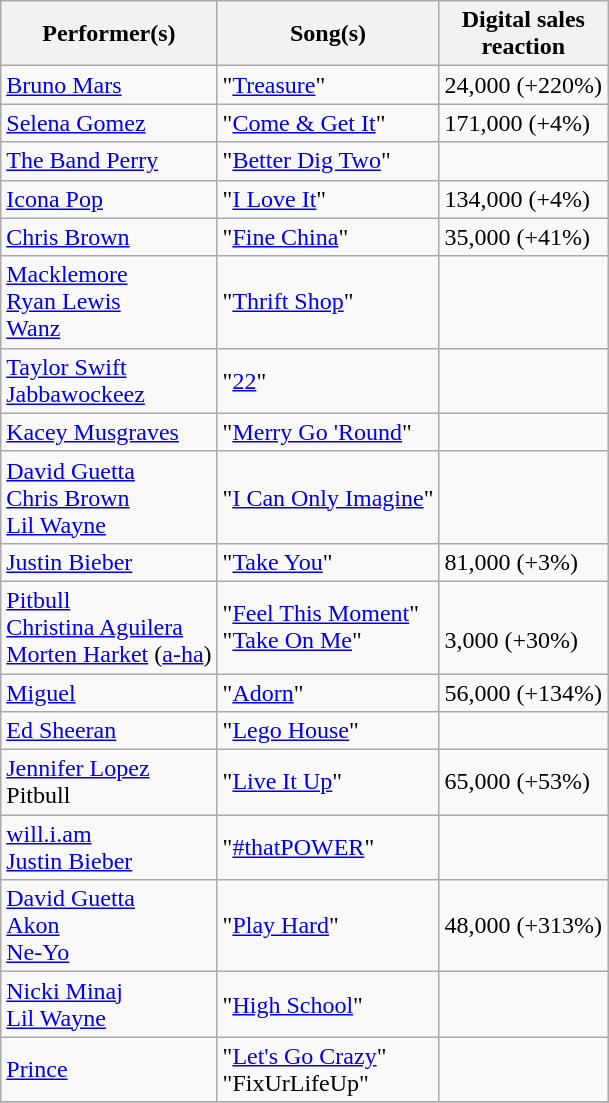<table class="wikitable">
<tr>
<th>Performer(s)</th>
<th>Song(s)</th>
<th>Digital sales<br>reaction</th>
</tr>
<tr>
<td><a href='#'>Bruno Mars</a></td>
<td>"<a href='#'>Treasure</a>"</td>
<td>24,000 (+220%)</td>
</tr>
<tr>
<td><a href='#'>Selena Gomez</a></td>
<td>"<a href='#'>Come & Get It</a>"</td>
<td>171,000 (+4%)</td>
</tr>
<tr>
<td><a href='#'>The Band Perry</a></td>
<td>"<a href='#'>Better Dig Two</a>"</td>
<td></td>
</tr>
<tr>
<td><a href='#'>Icona Pop</a></td>
<td>"<a href='#'>I Love It</a>"</td>
<td>134,000 (+4%)</td>
</tr>
<tr>
<td><a href='#'>Chris Brown</a></td>
<td>"<a href='#'>Fine China</a>"</td>
<td>35,000 (+41%)</td>
</tr>
<tr>
<td><a href='#'>Macklemore</a><br><a href='#'>Ryan Lewis</a><br><a href='#'>Wanz</a></td>
<td>"<a href='#'>Thrift Shop</a>"</td>
<td></td>
</tr>
<tr>
<td><a href='#'>Taylor Swift</a><br><a href='#'>Jabbawockeez</a></td>
<td>"<a href='#'>22</a>"</td>
<td></td>
</tr>
<tr>
<td><a href='#'>Kacey Musgraves</a></td>
<td>"<a href='#'>Merry Go 'Round</a>"</td>
<td></td>
</tr>
<tr>
<td><a href='#'>David Guetta</a><br><a href='#'>Chris Brown</a><br><a href='#'>Lil Wayne</a></td>
<td>"<a href='#'>I Can Only Imagine</a>"</td>
<td></td>
</tr>
<tr>
<td><a href='#'>Justin Bieber</a></td>
<td>"<a href='#'>Take You</a>"</td>
<td>81,000 (+3%)</td>
</tr>
<tr>
<td><a href='#'>Pitbull</a><br><a href='#'>Christina Aguilera</a><br><a href='#'>Morten Harket</a> (<a href='#'>a-ha</a>)</td>
<td>"<a href='#'>Feel This Moment</a>"<br>"<a href='#'>Take On Me</a>"</td>
<td><br>3,000 (+30%)</td>
</tr>
<tr>
<td><a href='#'>Miguel</a></td>
<td>"<a href='#'>Adorn</a>"</td>
<td>56,000 (+134%)</td>
</tr>
<tr>
<td><a href='#'>Ed Sheeran</a></td>
<td>"<a href='#'>Lego House</a>"</td>
<td></td>
</tr>
<tr>
<td><a href='#'>Jennifer Lopez</a><br>Pitbull</td>
<td>"<a href='#'>Live It Up</a>"</td>
<td>65,000 (+53%)</td>
</tr>
<tr>
<td><a href='#'>will.i.am</a><br><a href='#'>Justin Bieber</a></td>
<td>"<a href='#'>#thatPOWER</a>"</td>
<td></td>
</tr>
<tr>
<td><a href='#'>David Guetta</a><br><a href='#'>Akon</a><br><a href='#'>Ne-Yo</a></td>
<td>"<a href='#'>Play Hard</a>"</td>
<td>48,000 (+313%)</td>
</tr>
<tr>
<td><a href='#'>Nicki Minaj</a><br><a href='#'>Lil Wayne</a></td>
<td>"<a href='#'>High School</a>"</td>
<td></td>
</tr>
<tr>
<td><a href='#'>Prince</a></td>
<td>"<a href='#'>Let's Go Crazy</a>"<br>"FixUrLifeUp"</td>
<td></td>
</tr>
<tr>
</tr>
</table>
